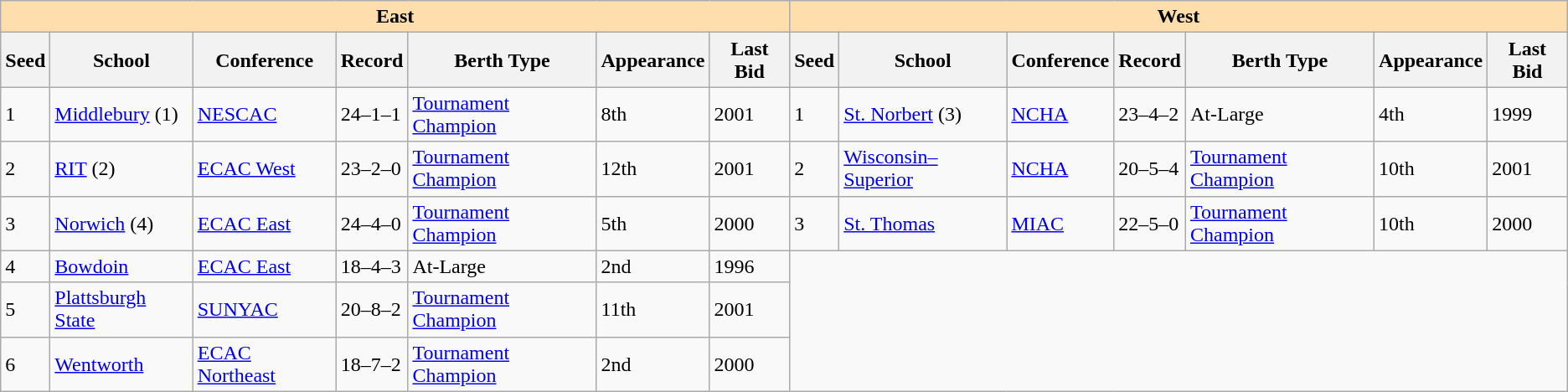<table class="wikitable">
<tr>
<th colspan="7" style="background:#ffdead;">East</th>
<th colspan="7" style="background:#ffdead;">West</th>
</tr>
<tr>
<th>Seed</th>
<th>School</th>
<th>Conference</th>
<th>Record</th>
<th>Berth Type</th>
<th>Appearance</th>
<th>Last Bid</th>
<th>Seed</th>
<th>School</th>
<th>Conference</th>
<th>Record</th>
<th>Berth Type</th>
<th>Appearance</th>
<th>Last Bid</th>
</tr>
<tr>
<td>1</td>
<td><a href='#'>Middlebury</a> (1)</td>
<td><a href='#'>NESCAC</a></td>
<td>24–1–1</td>
<td><a href='#'>Tournament Champion</a></td>
<td>8th</td>
<td>2001</td>
<td>1</td>
<td><a href='#'>St. Norbert</a> (3)</td>
<td><a href='#'>NCHA</a></td>
<td>23–4–2</td>
<td>At-Large</td>
<td>4th</td>
<td>1999</td>
</tr>
<tr>
<td>2</td>
<td><a href='#'>RIT</a> (2)</td>
<td><a href='#'>ECAC West</a></td>
<td>23–2–0</td>
<td><a href='#'>Tournament Champion</a></td>
<td>12th</td>
<td>2001</td>
<td>2</td>
<td><a href='#'>Wisconsin–Superior</a></td>
<td><a href='#'>NCHA</a></td>
<td>20–5–4</td>
<td><a href='#'>Tournament Champion</a></td>
<td>10th</td>
<td>2001</td>
</tr>
<tr>
<td>3</td>
<td><a href='#'>Norwich</a> (4)</td>
<td><a href='#'>ECAC East</a></td>
<td>24–4–0</td>
<td><a href='#'>Tournament Champion</a></td>
<td>5th</td>
<td>2000</td>
<td>3</td>
<td><a href='#'>St. Thomas</a></td>
<td><a href='#'>MIAC</a></td>
<td>22–5–0</td>
<td><a href='#'>Tournament Champion</a></td>
<td>10th</td>
<td>2000</td>
</tr>
<tr>
<td>4</td>
<td><a href='#'>Bowdoin</a></td>
<td><a href='#'>ECAC East</a></td>
<td>18–4–3</td>
<td>At-Large</td>
<td>2nd</td>
<td>1996</td>
</tr>
<tr>
<td>5</td>
<td><a href='#'>Plattsburgh State</a></td>
<td><a href='#'>SUNYAC</a></td>
<td>20–8–2</td>
<td><a href='#'>Tournament Champion</a></td>
<td>11th</td>
<td>2001</td>
</tr>
<tr>
<td>6</td>
<td><a href='#'>Wentworth</a></td>
<td><a href='#'>ECAC Northeast</a></td>
<td>18–7–2</td>
<td><a href='#'>Tournament Champion</a></td>
<td>2nd</td>
<td>2000</td>
</tr>
</table>
